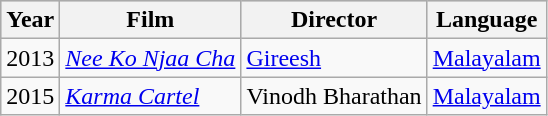<table class="wikitable sortable">
<tr style="background:#ccc; text-align:center;">
<th>Year</th>
<th>Film</th>
<th>Director</th>
<th>Language</th>
</tr>
<tr>
<td>2013</td>
<td "><em><a href='#'>Nee Ko Njaa Cha</a></em></td>
<td><a href='#'>Gireesh</a></td>
<td><a href='#'>Malayalam</a></td>
</tr>
<tr>
<td>2015</td>
<td "><em><a href='#'>Karma Cartel</a></em></td>
<td>Vinodh Bharathan</td>
<td><a href='#'>Malayalam</a></td>
</tr>
</table>
